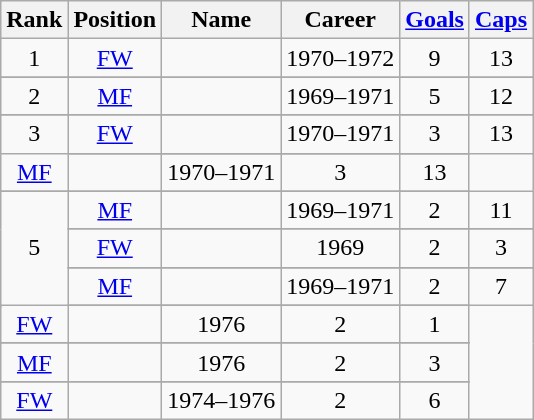<table class="wikitable sortable" style="font-size:100%; text-align:center;">
<tr>
<th>Rank</th>
<th>Position</th>
<th>Name</th>
<th>Career</th>
<th><a href='#'>Goals</a></th>
<th><a href='#'>Caps</a></th>
</tr>
<tr>
<td rowspan="1">1</td>
<td><a href='#'>FW</a></td>
<td></td>
<td>1970–1972</td>
<td>9</td>
<td>13</td>
</tr>
<tr>
</tr>
<tr>
<td rowspan="1">2</td>
<td><a href='#'>MF</a></td>
<td></td>
<td>1969–1971</td>
<td>5</td>
<td>12</td>
</tr>
<tr>
</tr>
<tr>
<td rowspan="2">3</td>
<td><a href='#'>FW</a></td>
<td></td>
<td>1970–1971</td>
<td>3</td>
<td>13</td>
</tr>
<tr>
</tr>
<tr>
<td><a href='#'>MF</a></td>
<td></td>
<td>1970–1971</td>
<td>3</td>
<td>13</td>
</tr>
<tr>
</tr>
<tr>
<td rowspan="6">5</td>
<td><a href='#'>MF</a></td>
<td></td>
<td>1969–1971</td>
<td>2</td>
<td>11</td>
</tr>
<tr>
</tr>
<tr>
<td><a href='#'>FW</a></td>
<td></td>
<td>1969</td>
<td>2</td>
<td>3</td>
</tr>
<tr>
</tr>
<tr>
<td><a href='#'>MF</a></td>
<td></td>
<td>1969–1971</td>
<td>2</td>
<td>7</td>
</tr>
<tr>
</tr>
<tr>
<td><a href='#'>FW</a></td>
<td></td>
<td>1976</td>
<td>2</td>
<td>1</td>
</tr>
<tr>
</tr>
<tr>
<td><a href='#'>MF</a></td>
<td></td>
<td>1976</td>
<td>2</td>
<td>3</td>
</tr>
<tr>
</tr>
<tr>
<td><a href='#'>FW</a></td>
<td></td>
<td>1974–1976</td>
<td>2</td>
<td>6</td>
</tr>
</table>
